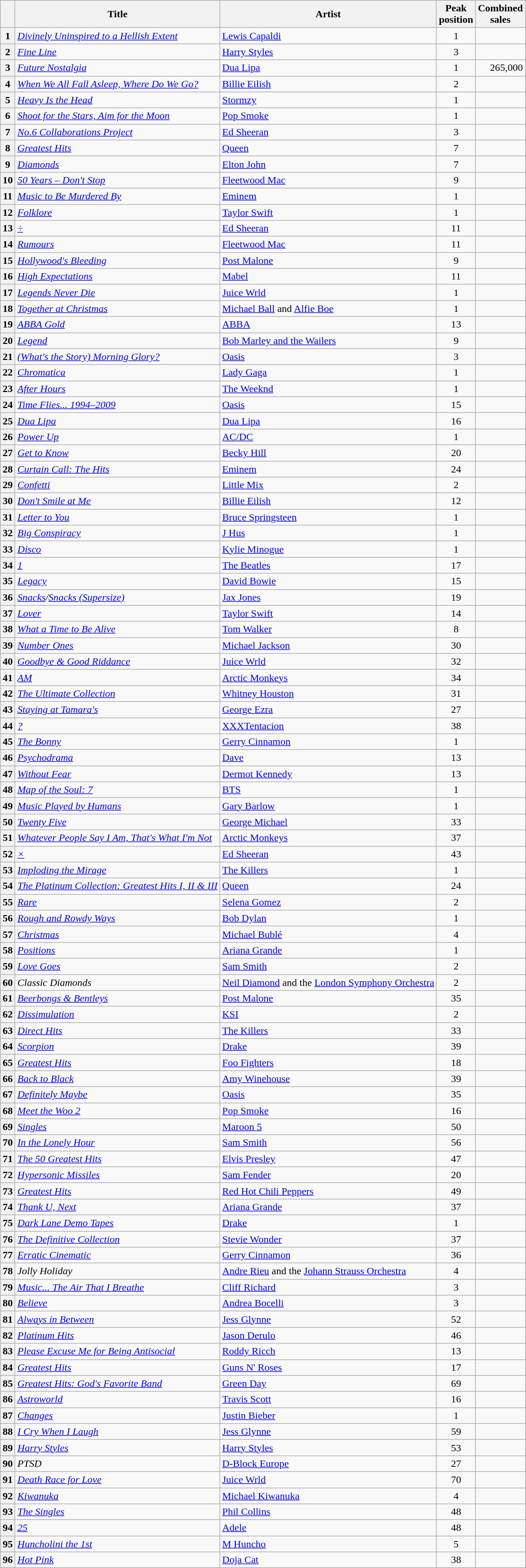<table class="wikitable plainrowheaders sortable">
<tr>
<th scope=col></th>
<th scope=col>Title</th>
<th scope=col>Artist</th>
<th scope=col>Peak<br>position</th>
<th scope=col>Combined<br>sales</th>
</tr>
<tr>
<th scope=row style="text-align:center;">1</th>
<td><em><a href='#'>Divinely Uninspired to a Hellish Extent</a></em></td>
<td><a href='#'>Lewis Capaldi</a></td>
<td align="center">1</td>
<td align="right"></td>
</tr>
<tr>
<th scope=row style="text-align:center;">2</th>
<td><em><a href='#'>Fine Line</a></em></td>
<td><a href='#'>Harry Styles</a></td>
<td align="center">3 </td>
<td align="right"></td>
</tr>
<tr>
<th scope=row style="text-align:center;">3</th>
<td><em><a href='#'>Future Nostalgia</a></em></td>
<td><a href='#'>Dua Lipa</a></td>
<td align="center">1</td>
<td align="right">265,000</td>
</tr>
<tr>
<th scope=row style="text-align:center;">4</th>
<td><em><a href='#'>When We All Fall Asleep, Where Do We Go?</a></em></td>
<td><a href='#'>Billie Eilish</a></td>
<td align="center">2 </td>
<td align="right"></td>
</tr>
<tr>
<th scope=row style="text-align:center;">5</th>
<td><em><a href='#'>Heavy Is the Head</a></em></td>
<td><a href='#'>Stormzy</a></td>
<td align="center">1</td>
<td align="right"></td>
</tr>
<tr>
<th scope=row style="text-align:center;">6</th>
<td><em><a href='#'>Shoot for the Stars, Aim for the Moon</a></em></td>
<td><a href='#'>Pop Smoke</a></td>
<td align="center">1</td>
<td align="right"></td>
</tr>
<tr>
<th scope=row style="text-align:center;">7</th>
<td><em><a href='#'>No.6 Collaborations Project</a></em></td>
<td><a href='#'>Ed Sheeran</a></td>
<td align="center">3 </td>
<td align="right"></td>
</tr>
<tr>
<th scope=row style="text-align:center;">8</th>
<td><em><a href='#'>Greatest Hits</a></em></td>
<td><a href='#'>Queen</a></td>
<td align="center">7 </td>
<td align="right"></td>
</tr>
<tr>
<th scope=row style="text-align:center;">9</th>
<td><em><a href='#'>Diamonds</a></em></td>
<td><a href='#'>Elton John</a></td>
<td align="center">7 </td>
<td align="right"></td>
</tr>
<tr>
<th scope=row style="text-align:center;">10</th>
<td><em><a href='#'>50 Years – Don't Stop</a></em></td>
<td><a href='#'>Fleetwood Mac</a></td>
<td align="center">9 </td>
<td align="right"></td>
</tr>
<tr>
<th scope=row style="text-align:center;">11</th>
<td><em><a href='#'>Music to Be Murdered By</a></em></td>
<td><a href='#'>Eminem</a></td>
<td align="center">1</td>
<td align="right"></td>
</tr>
<tr>
<th scope=row style="text-align:center;">12</th>
<td><em><a href='#'>Folklore</a></em></td>
<td><a href='#'>Taylor Swift</a></td>
<td align="center">1</td>
<td align="right"></td>
</tr>
<tr>
<th scope=row style="text-align:center;">13</th>
<td><em><a href='#'>÷</a></em></td>
<td><a href='#'>Ed Sheeran</a></td>
<td align="center">11 </td>
<td align="right"></td>
</tr>
<tr>
<th scope=row style="text-align:center;">14</th>
<td><em><a href='#'>Rumours</a></em></td>
<td><a href='#'>Fleetwood Mac</a></td>
<td align="center">11 </td>
<td align="right"></td>
</tr>
<tr>
<th scope=row style="text-align:center;">15</th>
<td><em><a href='#'>Hollywood's Bleeding</a></em></td>
<td><a href='#'>Post Malone</a></td>
<td align="center">9 </td>
<td align="right"></td>
</tr>
<tr>
<th scope=row style="text-align:center;">16</th>
<td><em><a href='#'>High Expectations</a></em></td>
<td><a href='#'>Mabel</a></td>
<td align="center">11 </td>
<td align="right"></td>
</tr>
<tr>
<th scope=row style="text-align:center;">17</th>
<td><em><a href='#'>Legends Never Die</a></em></td>
<td><a href='#'>Juice Wrld</a></td>
<td align="center">1</td>
<td align="right"></td>
</tr>
<tr>
<th scope=row style="text-align:center;">18</th>
<td><em><a href='#'>Together at Christmas</a></em></td>
<td><a href='#'>Michael Ball</a> and <a href='#'>Alfie Boe</a></td>
<td align="center">1</td>
<td align="right"></td>
</tr>
<tr>
<th scope=row style="text-align:center;">19</th>
<td><em><a href='#'>ABBA Gold</a></em></td>
<td><a href='#'>ABBA</a></td>
<td align="center">13 </td>
<td align="right"></td>
</tr>
<tr>
<th scope=row style="text-align:center;">20</th>
<td><em><a href='#'>Legend</a></em></td>
<td><a href='#'>Bob Marley and the Wailers</a></td>
<td align="center">9 </td>
<td align="right"></td>
</tr>
<tr>
<th scope=row style="text-align:center;">21</th>
<td><em><a href='#'>(What's the Story) Morning Glory?</a></em></td>
<td><a href='#'>Oasis</a></td>
<td align="center">3 </td>
<td align="right"></td>
</tr>
<tr>
<th scope=row style="text-align:center;">22</th>
<td><em><a href='#'>Chromatica</a></em></td>
<td><a href='#'>Lady Gaga</a></td>
<td align="center">1</td>
<td align="right"></td>
</tr>
<tr>
<th scope=row style="text-align:center;">23</th>
<td><em><a href='#'>After Hours</a></em></td>
<td><a href='#'>The Weeknd</a></td>
<td align="center">1</td>
<td align="right"></td>
</tr>
<tr>
<th scope=row style="text-align:center;">24</th>
<td><em><a href='#'>Time Flies... 1994–2009</a></em></td>
<td><a href='#'>Oasis</a></td>
<td align="center">15 </td>
<td align="right"></td>
</tr>
<tr>
<th scope=row style="text-align:center;">25</th>
<td><em><a href='#'>Dua Lipa</a></em></td>
<td><a href='#'>Dua Lipa</a></td>
<td align="center">16 </td>
<td align="right"></td>
</tr>
<tr>
<th scope=row style="text-align:center;">26</th>
<td><em><a href='#'>Power Up</a></em></td>
<td><a href='#'>AC/DC</a></td>
<td align="center">1</td>
<td align="right"></td>
</tr>
<tr>
<th scope=row style="text-align:center;">27</th>
<td><em><a href='#'>Get to Know</a></em></td>
<td><a href='#'>Becky Hill</a></td>
<td align="center">20</td>
<td align="right"></td>
</tr>
<tr>
<th scope=row style="text-align:center;">28</th>
<td><em><a href='#'>Curtain Call: The Hits</a></em></td>
<td><a href='#'>Eminem</a></td>
<td align="center">24 </td>
<td align="right"></td>
</tr>
<tr>
<th scope=row style="text-align:center;">29</th>
<td><em><a href='#'>Confetti</a></em></td>
<td><a href='#'>Little Mix</a></td>
<td align="center">2</td>
<td align="right"></td>
</tr>
<tr>
<th scope=row style="text-align:center;">30</th>
<td><em><a href='#'>Don't Smile at Me</a></em></td>
<td><a href='#'>Billie Eilish</a></td>
<td align="center">12</td>
<td align="right"></td>
</tr>
<tr>
<th scope=row style="text-align:center;">31</th>
<td><em><a href='#'>Letter to You</a></em></td>
<td><a href='#'>Bruce Springsteen</a></td>
<td align="center">1</td>
<td align="right"></td>
</tr>
<tr>
<th scope=row style="text-align:center;">32</th>
<td><em><a href='#'>Big Conspiracy</a></em></td>
<td><a href='#'>J Hus</a></td>
<td align="center">1</td>
<td align="right"></td>
</tr>
<tr>
<th scope=row style="text-align:center;">33</th>
<td><em><a href='#'>Disco</a></em></td>
<td><a href='#'>Kylie Minogue</a></td>
<td align="center">1</td>
<td align="right"></td>
</tr>
<tr>
<th scope=row style="text-align:center;">34</th>
<td><em><a href='#'>1</a></em></td>
<td><a href='#'>The Beatles</a></td>
<td align="center">17 </td>
<td align="right"></td>
</tr>
<tr>
<th scope=row style="text-align:center;">35</th>
<td><em><a href='#'>Legacy</a></em></td>
<td><a href='#'>David Bowie</a></td>
<td align="center">15 </td>
<td align="right"></td>
</tr>
<tr>
<th scope=row style="text-align:center;">36</th>
<td><em><a href='#'>Snacks</a>/<a href='#'>Snacks (Supersize)</a></em></td>
<td><a href='#'>Jax Jones</a></td>
<td align="center">19 </td>
<td align="right"></td>
</tr>
<tr>
<th scope=row style="text-align:center;">37</th>
<td><em><a href='#'>Lover</a></em></td>
<td><a href='#'>Taylor Swift</a></td>
<td align="center">14 </td>
<td align="right"></td>
</tr>
<tr>
<th scope=row style="text-align:center;">38</th>
<td><em><a href='#'>What a Time to Be Alive</a></em></td>
<td><a href='#'>Tom Walker</a></td>
<td align="center">8 </td>
<td align="right"></td>
</tr>
<tr>
<th scope=row style="text-align:center;">39</th>
<td><em><a href='#'>Number Ones</a></em></td>
<td><a href='#'>Michael Jackson</a></td>
<td align="center">30 </td>
<td align="right"></td>
</tr>
<tr>
<th scope=row style="text-align:center;">40</th>
<td><em><a href='#'>Goodbye & Good Riddance</a></em></td>
<td><a href='#'>Juice Wrld</a></td>
<td align="center">32 </td>
<td align="right"></td>
</tr>
<tr>
<th scope=row style="text-align:center;">41</th>
<td><em><a href='#'>AM</a></em></td>
<td><a href='#'>Arctic Monkeys</a></td>
<td align="center">34 </td>
<td align="right"></td>
</tr>
<tr>
<th scope=row style="text-align:center;">42</th>
<td><em><a href='#'>The Ultimate Collection</a></em></td>
<td><a href='#'>Whitney Houston</a></td>
<td align="center">31 </td>
<td align="right"></td>
</tr>
<tr>
<th scope=row style="text-align:center;">43</th>
<td><em><a href='#'>Staying at Tamara's</a></em></td>
<td><a href='#'>George Ezra</a></td>
<td align="center">27 </td>
<td align="right"></td>
</tr>
<tr>
<th scope=row style="text-align:center;">44</th>
<td><em><a href='#'>?</a></em></td>
<td><a href='#'>XXXTentacion</a></td>
<td align="center">38 </td>
<td align="right"></td>
</tr>
<tr>
<th scope=row style="text-align:center;">45</th>
<td><em><a href='#'>The Bonny</a></em></td>
<td><a href='#'>Gerry Cinnamon</a></td>
<td align="center">1</td>
<td align="right"></td>
</tr>
<tr>
<th scope=row style="text-align:center;">46</th>
<td><em><a href='#'>Psychodrama</a></em></td>
<td><a href='#'>Dave</a></td>
<td align="center">13 </td>
<td align="right"></td>
</tr>
<tr>
<th scope=row style="text-align:center;">47</th>
<td><em><a href='#'>Without Fear</a></em></td>
<td><a href='#'>Dermot Kennedy</a></td>
<td align="center">13 </td>
<td align="right"></td>
</tr>
<tr>
<th scope=row style="text-align:center;">48</th>
<td><em><a href='#'>Map of the Soul: 7</a></em></td>
<td><a href='#'>BTS</a></td>
<td align="center">1</td>
<td align="right"></td>
</tr>
<tr>
<th scope=row style="text-align:center;">49</th>
<td><em><a href='#'>Music Played by Humans</a></em></td>
<td><a href='#'>Gary Barlow</a></td>
<td align="center">1</td>
<td align="right"></td>
</tr>
<tr>
<th scope=row style="text-align:center;">50</th>
<td><em><a href='#'>Twenty Five</a></em></td>
<td><a href='#'>George Michael</a></td>
<td align="center">33 </td>
<td align="right"></td>
</tr>
<tr>
<th scope=row style="text-align:center;">51</th>
<td><em><a href='#'>Whatever People Say I Am, That's What I'm Not</a></em></td>
<td><a href='#'>Arctic Monkeys</a></td>
<td align="center">37 </td>
<td align="right"></td>
</tr>
<tr>
<th scope=row style="text-align:center;">52</th>
<td><em><a href='#'>×</a></em></td>
<td><a href='#'>Ed Sheeran</a></td>
<td align="center">43 </td>
<td align="right"></td>
</tr>
<tr>
<th scope=row style="text-align:center;">53</th>
<td><em><a href='#'>Imploding the Mirage</a></em></td>
<td><a href='#'>The Killers</a></td>
<td align="center">1</td>
<td align="right"></td>
</tr>
<tr>
<th scope=row style="text-align:center;">54</th>
<td><em><a href='#'>The Platinum Collection: Greatest Hits I, II & III</a></em></td>
<td><a href='#'>Queen</a></td>
<td align="center">24 </td>
<td align="right"></td>
</tr>
<tr>
<th scope=row style="text-align:center;">55</th>
<td><em><a href='#'>Rare</a></em></td>
<td><a href='#'>Selena Gomez</a></td>
<td align="center">2</td>
<td align="right"></td>
</tr>
<tr>
<th scope=row style="text-align:center;">56</th>
<td><em><a href='#'>Rough and Rowdy Ways</a></em></td>
<td><a href='#'>Bob Dylan</a></td>
<td align="center">1</td>
<td align="right"></td>
</tr>
<tr>
<th scope=row style="text-align:center;">57</th>
<td><em><a href='#'>Christmas</a></em></td>
<td><a href='#'>Michael Bublé</a></td>
<td align="center">4 </td>
<td align="right"></td>
</tr>
<tr>
<th scope=row style="text-align:center;">58</th>
<td><em><a href='#'>Positions</a></em></td>
<td><a href='#'>Ariana Grande</a></td>
<td align="center">1</td>
<td align="right"></td>
</tr>
<tr>
<th scope=row style="text-align:center;">59</th>
<td><em><a href='#'>Love Goes</a></em></td>
<td><a href='#'>Sam Smith</a></td>
<td align="center">2</td>
<td align="right"></td>
</tr>
<tr>
<th scope=row style="text-align:center;">60</th>
<td><em>Classic Diamonds</em></td>
<td><a href='#'>Neil Diamond</a> and the <a href='#'>London Symphony Orchestra</a></td>
<td align="center">2</td>
<td align="right"></td>
</tr>
<tr>
<th scope=row style="text-align:center;">61</th>
<td><em><a href='#'>Beerbongs & Bentleys</a></em></td>
<td><a href='#'>Post Malone</a></td>
<td align="center">35 </td>
<td align="right"></td>
</tr>
<tr>
<th scope=row style="text-align:center;">62</th>
<td><em><a href='#'>Dissimulation</a></em></td>
<td><a href='#'>KSI</a></td>
<td align="center">2</td>
<td align="right"></td>
</tr>
<tr>
<th scope=row style="text-align:center;">63</th>
<td><em><a href='#'>Direct Hits</a></em></td>
<td><a href='#'>The Killers</a></td>
<td align="center">33 </td>
<td align="right"></td>
</tr>
<tr>
<th scope=row style="text-align:center;">64</th>
<td><em><a href='#'>Scorpion</a></em></td>
<td><a href='#'>Drake</a></td>
<td align="center">39 </td>
<td align="right"></td>
</tr>
<tr>
<th scope=row style="text-align:center;">65</th>
<td><em><a href='#'>Greatest Hits</a></em></td>
<td><a href='#'>Foo Fighters</a></td>
<td align="center">18 </td>
<td align="right"></td>
</tr>
<tr>
<th scope=row style="text-align:center;">66</th>
<td><em><a href='#'>Back to Black</a></em></td>
<td><a href='#'>Amy Winehouse</a></td>
<td align="center">39 </td>
<td align="right"></td>
</tr>
<tr>
<th scope=row style="text-align:center;">67</th>
<td><em><a href='#'>Definitely Maybe</a></em></td>
<td><a href='#'>Oasis</a></td>
<td align="center">35 </td>
<td align="right"></td>
</tr>
<tr>
<th scope=row style="text-align:center;">68</th>
<td><em><a href='#'>Meet the Woo 2</a></em></td>
<td><a href='#'>Pop Smoke</a></td>
<td align="center">16</td>
<td align="right"></td>
</tr>
<tr>
<th scope=row style="text-align:center;">69</th>
<td><em><a href='#'>Singles</a></em></td>
<td><a href='#'>Maroon 5</a></td>
<td align="center">50 </td>
<td align="right"></td>
</tr>
<tr>
<th scope=row style="text-align:center;">70</th>
<td><em><a href='#'>In the Lonely Hour</a></em></td>
<td><a href='#'>Sam Smith</a></td>
<td align="center">56 </td>
<td align="right"></td>
</tr>
<tr>
<th scope=row style="text-align:center;">71</th>
<td><em><a href='#'>The 50 Greatest Hits</a></em></td>
<td><a href='#'>Elvis Presley</a></td>
<td align="center">47 </td>
<td align="right"></td>
</tr>
<tr>
<th scope=row style="text-align:center;">72</th>
<td><em><a href='#'>Hypersonic Missiles</a></em></td>
<td><a href='#'>Sam Fender</a></td>
<td align="center">20 </td>
<td align="right"></td>
</tr>
<tr>
<th scope=row style="text-align:center;">73</th>
<td><em><a href='#'>Greatest Hits</a></em></td>
<td><a href='#'>Red Hot Chili Peppers</a></td>
<td align="center">49 </td>
<td align="right"></td>
</tr>
<tr>
<th scope=row style="text-align:center;">74</th>
<td><em><a href='#'>Thank U, Next</a></em></td>
<td><a href='#'>Ariana Grande</a></td>
<td align="center">37 </td>
<td align="right"></td>
</tr>
<tr>
<th scope=row style="text-align:center;">75</th>
<td><em><a href='#'>Dark Lane Demo Tapes</a></em></td>
<td><a href='#'>Drake</a></td>
<td align="center">1</td>
<td align="right"></td>
</tr>
<tr>
<th scope=row style="text-align:center;">76</th>
<td><em><a href='#'>The Definitive Collection</a></em></td>
<td><a href='#'>Stevie Wonder</a></td>
<td align="center">37 </td>
<td align="right"></td>
</tr>
<tr>
<th scope=row style="text-align:center;">77</th>
<td><em><a href='#'>Erratic Cinematic</a></em></td>
<td><a href='#'>Gerry Cinnamon</a></td>
<td align="center">36 </td>
<td align="right"></td>
</tr>
<tr>
<th scope=row style="text-align:center;">78</th>
<td><em>Jolly Holiday</em></td>
<td><a href='#'>Andre Rieu</a> and the <a href='#'>Johann Strauss Orchestra</a></td>
<td align="center">4</td>
<td align="right"></td>
</tr>
<tr>
<th scope=row style="text-align:center;">79</th>
<td><em><a href='#'>Music... The Air That I Breathe</a></em></td>
<td><a href='#'>Cliff Richard</a></td>
<td align="center">3</td>
<td align="right"></td>
</tr>
<tr>
<th scope=row style="text-align:center;">80</th>
<td><em><a href='#'>Believe</a></em></td>
<td><a href='#'>Andrea Bocelli</a></td>
<td align="center">3</td>
<td align="right"></td>
</tr>
<tr>
<th scope=row style="text-align:center;">81</th>
<td><em><a href='#'>Always in Between</a></em></td>
<td><a href='#'>Jess Glynne</a></td>
<td align="center">52 </td>
<td align="right"></td>
</tr>
<tr>
<th scope=row style="text-align:center;">82</th>
<td><em><a href='#'>Platinum Hits</a></em></td>
<td><a href='#'>Jason Derulo</a></td>
<td align="center">46</td>
<td align="right"></td>
</tr>
<tr>
<th scope=row style="text-align:center;">83</th>
<td><em><a href='#'>Please Excuse Me for Being Antisocial</a></em></td>
<td><a href='#'>Roddy Ricch</a></td>
<td align="center">13</td>
<td align="right"></td>
</tr>
<tr>
<th scope=row style="text-align:center;">84</th>
<td><em><a href='#'>Greatest Hits</a></em></td>
<td><a href='#'>Guns N' Roses</a></td>
<td align="center">17 </td>
<td align="right"></td>
</tr>
<tr>
<th scope=row style="text-align:center;">85</th>
<td><em><a href='#'>Greatest Hits: God's Favorite Band</a></em></td>
<td><a href='#'>Green Day</a></td>
<td align="center">69 </td>
<td align="right"></td>
</tr>
<tr>
<th scope=row style="text-align:center;">86</th>
<td><em><a href='#'>Astroworld</a></em></td>
<td><a href='#'>Travis Scott</a></td>
<td align="center">16 </td>
<td align="right"></td>
</tr>
<tr>
<th scope=row style="text-align:center;">87</th>
<td><em><a href='#'>Changes</a></em></td>
<td><a href='#'>Justin Bieber</a></td>
<td align="center">1</td>
<td align="right"></td>
</tr>
<tr>
<th scope=row style="text-align:center;">88</th>
<td><em><a href='#'>I Cry When I Laugh</a></em></td>
<td><a href='#'>Jess Glynne</a></td>
<td align="center">59 </td>
<td align="right"></td>
</tr>
<tr>
<th scope=row style="text-align:center;">89</th>
<td><em><a href='#'>Harry Styles</a></em></td>
<td><a href='#'>Harry Styles</a></td>
<td align="center">53 </td>
<td align="right"></td>
</tr>
<tr>
<th scope=row style="text-align:center;">90</th>
<td><em>PTSD</em></td>
<td><a href='#'>D-Block Europe</a></td>
<td align="center">27 </td>
<td align="right"></td>
</tr>
<tr>
<th scope=row style="text-align:center;">91</th>
<td><em><a href='#'>Death Race for Love</a></em></td>
<td><a href='#'>Juice Wrld</a></td>
<td align="center">70 </td>
<td align="right"></td>
</tr>
<tr>
<th scope=row style="text-align:center;">92</th>
<td><em><a href='#'>Kiwanuka</a></em></td>
<td><a href='#'>Michael Kiwanuka</a></td>
<td align="center">4 </td>
<td align="right"></td>
</tr>
<tr>
<th scope=row style="text-align:center;">93</th>
<td><em><a href='#'>The Singles</a></em></td>
<td><a href='#'>Phil Collins</a></td>
<td align="center">48 </td>
<td align="right"></td>
</tr>
<tr>
<th scope=row style="text-align:center;">94</th>
<td><em><a href='#'>25</a></em></td>
<td><a href='#'>Adele</a></td>
<td align="center">48 </td>
<td align="right"></td>
</tr>
<tr>
<th scope=row style="text-align:center;">95</th>
<td><em><a href='#'>Huncholini the 1st</a></em></td>
<td><a href='#'>M Huncho</a></td>
<td align="center">5</td>
<td align="right"></td>
</tr>
<tr>
<th scope=row style="text-align:center;">96</th>
<td><em><a href='#'>Hot Pink</a></em></td>
<td><a href='#'>Doja Cat</a></td>
<td align="center">38</td>
<td align="right"></td>
</tr>
</table>
